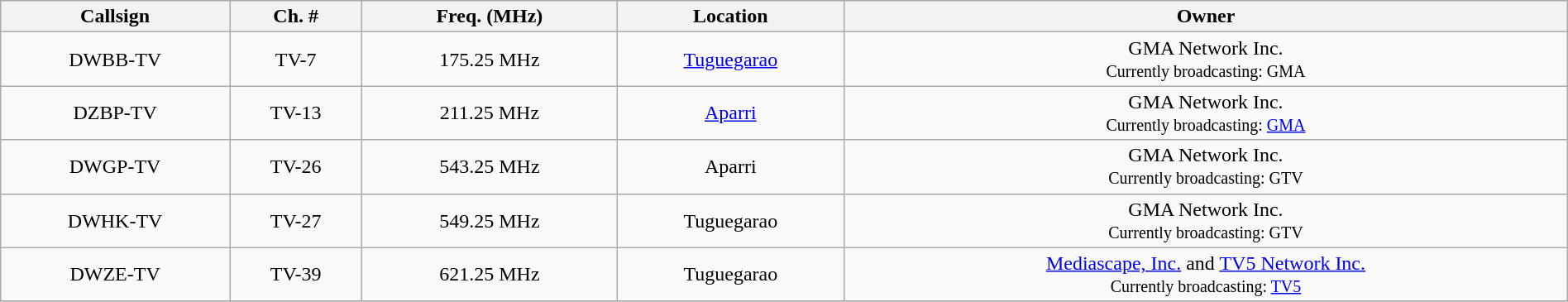<table class="wikitable" style="width:100%; text-align:center;">
<tr>
<th>Callsign</th>
<th>Ch. #</th>
<th>Freq. (MHz)</th>
<th>Location</th>
<th>Owner</th>
</tr>
<tr>
<td>DWBB-TV</td>
<td>TV-7</td>
<td>175.25 MHz</td>
<td><a href='#'>Tuguegarao</a></td>
<td>GMA Network Inc.<br><small>Currently broadcasting: GMA</small></td>
</tr>
<tr>
<td>DZBP-TV</td>
<td>TV-13</td>
<td>211.25 MHz</td>
<td><a href='#'>Aparri</a></td>
<td>GMA Network Inc.<br><small>Currently broadcasting: <a href='#'>GMA</a></small></td>
</tr>
<tr>
<td>DWGP-TV</td>
<td>TV-26</td>
<td>543.25 MHz</td>
<td>Aparri</td>
<td>GMA Network Inc.<br><small>Currently broadcasting: GTV</small></td>
</tr>
<tr>
<td>DWHK-TV</td>
<td>TV-27</td>
<td>549.25 MHz</td>
<td>Tuguegarao</td>
<td>GMA Network Inc.<br><small>Currently broadcasting: GTV</small></td>
</tr>
<tr>
<td>DWZE-TV</td>
<td>TV-39</td>
<td>621.25 MHz</td>
<td>Tuguegarao</td>
<td><a href='#'>Mediascape, Inc.</a> and <a href='#'>TV5 Network Inc.</a> <br><small>Currently broadcasting: <a href='#'>TV5</a></small></td>
</tr>
<tr>
</tr>
</table>
